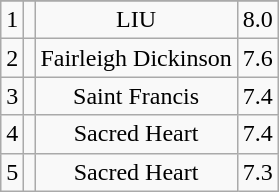<table class="wikitable sortable" style="text-align:center" style="font-size:90%;">
<tr>
</tr>
<tr>
<td>1</td>
<td></td>
<td>LIU</td>
<td>8.0</td>
</tr>
<tr>
<td>2</td>
<td></td>
<td>Fairleigh Dickinson</td>
<td>7.6</td>
</tr>
<tr>
<td>3</td>
<td></td>
<td>Saint Francis</td>
<td>7.4</td>
</tr>
<tr>
<td>4</td>
<td></td>
<td>Sacred Heart</td>
<td>7.4</td>
</tr>
<tr>
<td>5</td>
<td></td>
<td>Sacred Heart</td>
<td>7.3</td>
</tr>
</table>
